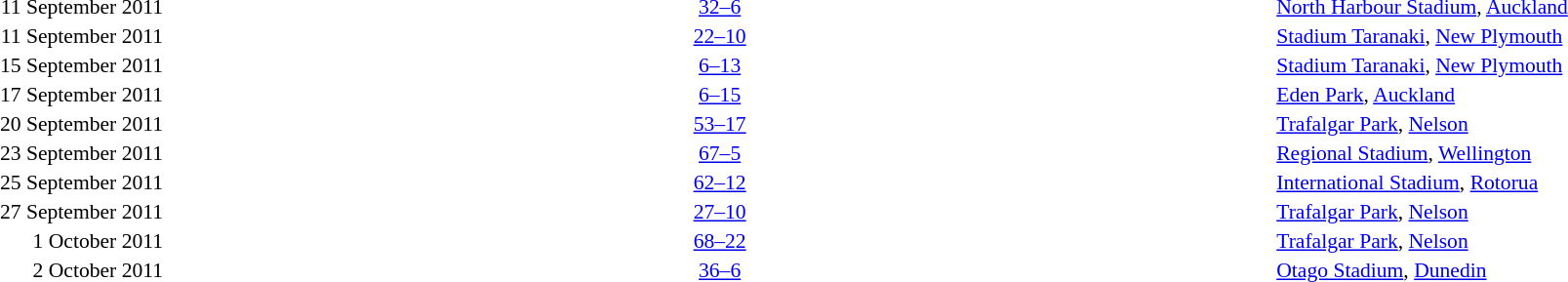<table style="width:100%" cellspacing="1">
<tr>
<th width=15%></th>
<th width=25%></th>
<th width=10%></th>
<th width=25%></th>
</tr>
<tr style=font-size:90%>
<td align=right>11 September 2011</td>
<td align=right></td>
<td align=center><a href='#'>32–6</a></td>
<td></td>
<td><a href='#'>North Harbour Stadium</a>, <a href='#'>Auckland</a></td>
</tr>
<tr style=font-size:90%>
<td align=right>11 September 2011</td>
<td align=right></td>
<td align=center><a href='#'>22–10</a></td>
<td></td>
<td><a href='#'>Stadium Taranaki</a>, <a href='#'>New Plymouth</a></td>
</tr>
<tr style=font-size:90%>
<td align=right>15 September 2011</td>
<td align=right></td>
<td align=center><a href='#'>6–13</a></td>
<td></td>
<td><a href='#'>Stadium Taranaki</a>, <a href='#'>New Plymouth</a></td>
</tr>
<tr style=font-size:90%>
<td align=right>17 September 2011</td>
<td align=right></td>
<td align=center><a href='#'>6–15</a></td>
<td></td>
<td><a href='#'>Eden Park</a>, <a href='#'>Auckland</a></td>
</tr>
<tr style=font-size:90%>
<td align=right>20 September 2011</td>
<td align=right></td>
<td align=center><a href='#'>53–17</a></td>
<td></td>
<td><a href='#'>Trafalgar Park</a>, <a href='#'>Nelson</a></td>
</tr>
<tr style=font-size:90%>
<td align=right>23 September 2011</td>
<td align=right></td>
<td align=center><a href='#'>67–5</a></td>
<td></td>
<td><a href='#'>Regional Stadium</a>, <a href='#'>Wellington</a></td>
</tr>
<tr style=font-size:90%>
<td align=right>25 September 2011</td>
<td align=right></td>
<td align=center><a href='#'>62–12</a></td>
<td></td>
<td><a href='#'>International Stadium</a>, <a href='#'>Rotorua</a></td>
</tr>
<tr style=font-size:90%>
<td align=right>27 September 2011</td>
<td align=right></td>
<td align=center><a href='#'>27–10</a></td>
<td></td>
<td><a href='#'>Trafalgar Park</a>, <a href='#'>Nelson</a></td>
</tr>
<tr style=font-size:90%>
<td align=right>1 October 2011</td>
<td align=right></td>
<td align=center><a href='#'>68–22</a></td>
<td></td>
<td><a href='#'>Trafalgar Park</a>, <a href='#'>Nelson</a></td>
</tr>
<tr style=font-size:90%>
<td align=right>2 October 2011</td>
<td align=right></td>
<td align=center><a href='#'>36–6</a></td>
<td></td>
<td><a href='#'>Otago Stadium</a>, <a href='#'>Dunedin</a></td>
</tr>
</table>
